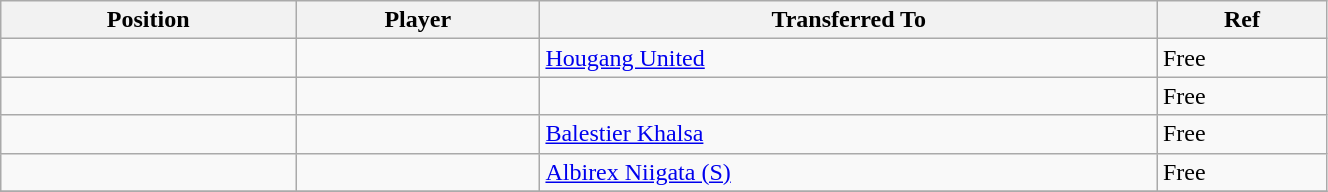<table class="wikitable sortable" style="width:70%; text-align:center; font-size:100%; text-align:left;">
<tr>
<th><strong>Position</strong></th>
<th><strong>Player</strong></th>
<th><strong>Transferred To</strong></th>
<th><strong>Ref</strong></th>
</tr>
<tr>
<td></td>
<td></td>
<td> <a href='#'>Hougang United</a></td>
<td>Free</td>
</tr>
<tr>
<td></td>
<td></td>
<td></td>
<td>Free</td>
</tr>
<tr>
<td></td>
<td></td>
<td> <a href='#'>Balestier Khalsa</a></td>
<td>Free</td>
</tr>
<tr>
<td></td>
<td></td>
<td> <a href='#'>Albirex Niigata (S)</a></td>
<td>Free </td>
</tr>
<tr>
</tr>
</table>
